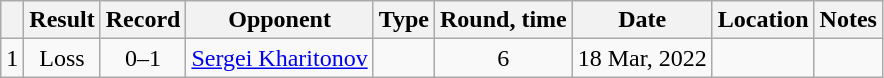<table class="wikitable" style="text-align:center">
<tr>
<th></th>
<th>Result</th>
<th>Record</th>
<th>Opponent</th>
<th>Type</th>
<th>Round, time</th>
<th>Date</th>
<th>Location</th>
<th>Notes</th>
</tr>
<tr>
<td>1</td>
<td>Loss</td>
<td>0–1</td>
<td style="text-align:left;"><a href='#'>Sergei Kharitonov</a></td>
<td></td>
<td>6</td>
<td>18 Mar, 2022</td>
<td style="text-align:left;"></td>
<td></td>
</tr>
</table>
